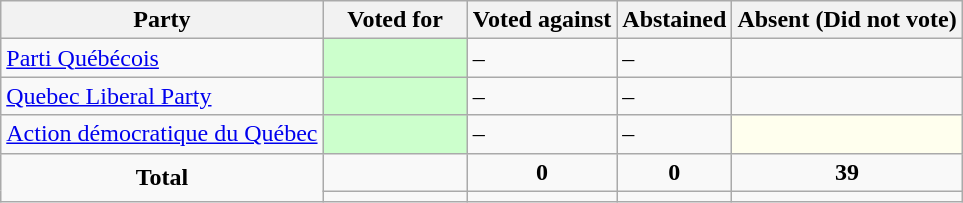<table class="wikitable">
<tr>
<th>Party</th>
<th style="width:15%;">Voted for</th>
<th>Voted against</th>
<th>Abstained</th>
<th>Absent (Did not vote)</th>
</tr>
<tr>
<td> <a href='#'>Parti Québécois</a></td>
<td style="background-color:#CCFFCC;"></td>
<td>–</td>
<td>–</td>
<td></td>
</tr>
<tr>
<td> <a href='#'>Quebec Liberal Party</a></td>
<td style="background-color:#CCFFCC;"></td>
<td>–</td>
<td>–</td>
<td></td>
</tr>
<tr>
<td> <a href='#'>Action démocratique du Québec</a></td>
<td style="background-color:#CCFFCC;"></td>
<td>–</td>
<td>–</td>
<td style="background-color:#FFE;"></td>
</tr>
<tr>
<td style="text-align:center;" rowspan="2"><strong>Total</strong></td>
<td></td>
<td style="text-align:center;"><strong>0</strong></td>
<td style="text-align:center;"><strong>0</strong></td>
<td style="text-align:center;"><strong>39</strong></td>
</tr>
<tr>
<td style="text-align:center;"></td>
<td style="text-align:center;"></td>
<td style="text-align:center;"></td>
<td style="text-align:center;"></td>
</tr>
</table>
